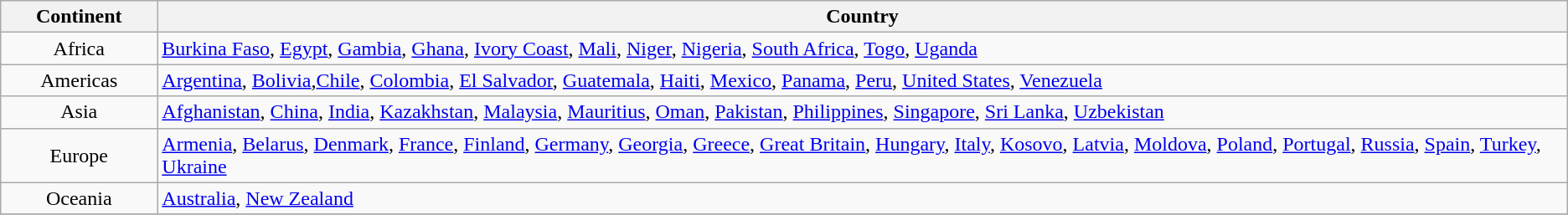<table class="wikitable" style="font-size:100%">
<tr>
<th width=10%>Continent</th>
<th width=90%>Country</th>
</tr>
<tr>
<td align=center>Africa</td>
<td><a href='#'>Burkina Faso</a>, <a href='#'>Egypt</a>, <a href='#'>Gambia</a>, <a href='#'>Ghana</a>, <a href='#'>Ivory Coast</a>, <a href='#'>Mali</a>, <a href='#'>Niger</a>, <a href='#'>Nigeria</a>, <a href='#'>South Africa</a>, <a href='#'>Togo</a>, <a href='#'>Uganda</a></td>
</tr>
<tr>
<td align=center>Americas</td>
<td><a href='#'>Argentina</a>, <a href='#'>Bolivia</a>,<a href='#'>Chile</a>, <a href='#'>Colombia</a>, <a href='#'>El Salvador</a>, <a href='#'>Guatemala</a>, <a href='#'>Haiti</a>, <a href='#'>Mexico</a>, <a href='#'>Panama</a>, <a href='#'>Peru</a>, <a href='#'>United States</a>, <a href='#'>Venezuela</a></td>
</tr>
<tr>
<td align=center>Asia</td>
<td><a href='#'>Afghanistan</a>, <a href='#'>China</a>, <a href='#'>India</a>, <a href='#'>Kazakhstan</a>, <a href='#'>Malaysia</a>, <a href='#'>Mauritius</a>, <a href='#'>Oman</a>, <a href='#'>Pakistan</a>, <a href='#'>Philippines</a>, <a href='#'>Singapore</a>, <a href='#'>Sri Lanka</a>, <a href='#'>Uzbekistan</a></td>
</tr>
<tr>
<td align=center>Europe</td>
<td><a href='#'>Armenia</a>, <a href='#'>Belarus</a>, <a href='#'>Denmark</a>, <a href='#'>France</a>, <a href='#'>Finland</a>, <a href='#'>Germany</a>, <a href='#'>Georgia</a>, <a href='#'>Greece</a>, <a href='#'>Great Britain</a>, <a href='#'>Hungary</a>, <a href='#'>Italy</a>, <a href='#'>Kosovo</a>, <a href='#'>Latvia</a>, <a href='#'>Moldova</a>, <a href='#'>Poland</a>, <a href='#'>Portugal</a>, <a href='#'>Russia</a>, <a href='#'>Spain</a>, <a href='#'>Turkey</a>, <a href='#'>Ukraine</a></td>
</tr>
<tr>
<td align=center>Oceania</td>
<td><a href='#'>Australia</a>, <a href='#'>New Zealand</a></td>
</tr>
<tr>
</tr>
</table>
